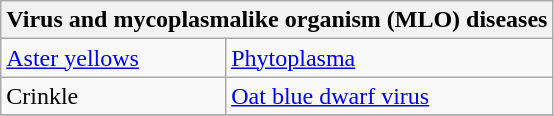<table class="wikitable" style="clear">
<tr>
<th colspan=2><strong>Virus and mycoplasmalike organism (MLO) diseases</strong><br></th>
</tr>
<tr>
<td><a href='#'>Aster yellows</a></td>
<td><a href='#'>Phytoplasma</a></td>
</tr>
<tr>
<td>Crinkle</td>
<td><a href='#'>Oat blue dwarf virus</a></td>
</tr>
<tr>
</tr>
</table>
